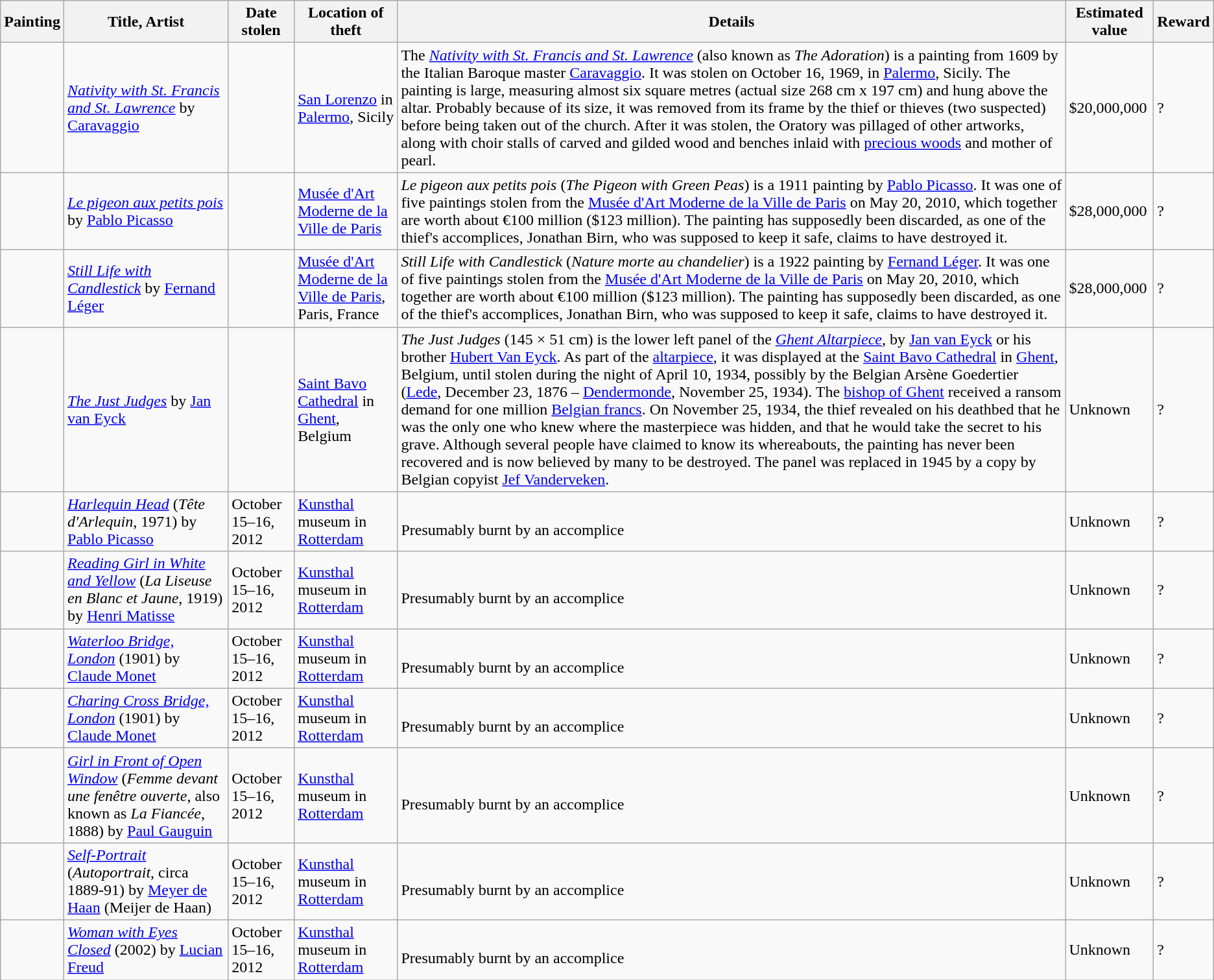<table class="wikitable sortable">
<tr>
<th>Painting</th>
<th>Title, Artist</th>
<th>Date stolen</th>
<th>Location of theft</th>
<th>Details</th>
<th>Estimated value</th>
<th>Reward</th>
</tr>
<tr>
<td></td>
<td><em><a href='#'>Nativity with St. Francis and St. Lawrence</a></em> by <a href='#'>Caravaggio</a></td>
<td></td>
<td><a href='#'>San Lorenzo</a> in <a href='#'>Palermo</a>, Sicily</td>
<td>The <em><a href='#'>Nativity with St. Francis and St. Lawrence</a></em> (also known as <em>The Adoration</em>) is a painting from 1609 by the Italian Baroque master <a href='#'>Caravaggio</a>. It was stolen on October 16, 1969, in <a href='#'>Palermo</a>, Sicily. The painting is large, measuring almost six square metres (actual size 268 cm x 197 cm) and hung above the altar. Probably because of its size, it was removed from its frame by the thief or thieves (two suspected) before being taken out of the church. After it was stolen, the Oratory was pillaged of other artworks, along with choir stalls of carved and gilded wood and benches inlaid with <a href='#'>precious woods</a> and mother of pearl.</td>
<td>$20,000,000</td>
<td>?</td>
</tr>
<tr>
<td></td>
<td><em><a href='#'>Le pigeon aux petits pois</a></em> by <a href='#'>Pablo Picasso</a></td>
<td></td>
<td><a href='#'>Musée d'Art Moderne de la Ville de Paris</a></td>
<td> <em>Le pigeon aux petits pois</em> (<em>The Pigeon with Green Peas</em>) is a 1911 painting by <a href='#'>Pablo Picasso</a>. It was one of five paintings stolen from the <a href='#'>Musée d'Art Moderne de la Ville de Paris</a> on May 20, 2010, which together are worth about €100 million ($123 million). The painting has supposedly been discarded, as one of the thief's accomplices, Jonathan Birn, who was supposed to keep it safe, claims to have destroyed it. </td>
<td>$28,000,000</td>
<td>?</td>
</tr>
<tr>
<td></td>
<td><em><a href='#'>Still Life with Candlestick</a></em> by <a href='#'>Fernand Léger</a></td>
<td></td>
<td><a href='#'>Musée d'Art Moderne de la Ville de Paris</a>, Paris, France</td>
<td> <em>Still Life with Candlestick</em> (<em>Nature morte au chandelier</em>) is a 1922 painting by <a href='#'>Fernand Léger</a>. It was one of five paintings stolen from the <a href='#'>Musée d'Art Moderne de la Ville de Paris</a> on May 20, 2010, which together are worth about €100 million ($123 million). The painting has supposedly been discarded, as one of the thief's accomplices, Jonathan Birn, who was supposed to keep it safe, claims to have destroyed it. </td>
<td>$28,000,000</td>
<td>?</td>
</tr>
<tr>
<td></td>
<td><em><a href='#'>The Just Judges</a></em> by <a href='#'>Jan van Eyck</a></td>
<td></td>
<td><a href='#'>Saint Bavo Cathedral</a> in <a href='#'>Ghent</a>, Belgium</td>
<td><em>The Just Judges</em> (145 × 51 cm) is the lower left panel of the <em><a href='#'>Ghent Altarpiece</a></em>, by <a href='#'>Jan van Eyck</a> or his brother <a href='#'>Hubert Van Eyck</a>. As part of the <a href='#'>altarpiece</a>, it was displayed at the <a href='#'>Saint Bavo Cathedral</a> in <a href='#'>Ghent</a>, Belgium, until stolen during the night of April 10, 1934, possibly by the Belgian Arsène Goedertier (<a href='#'>Lede</a>, December 23, 1876 – <a href='#'>Dendermonde</a>, November 25, 1934). The <a href='#'>bishop of Ghent</a> received a ransom demand for one million <a href='#'>Belgian francs</a>. On November 25, 1934, the thief revealed on his deathbed that he was the only one who knew where the masterpiece was hidden, and that he would take the secret to his grave. Although several people have claimed to know its whereabouts, the painting has never been recovered and is now believed by many to be destroyed. The panel was replaced in 1945 by a copy by Belgian copyist <a href='#'>Jef Vanderveken</a>.</td>
<td>Unknown</td>
<td>?</td>
</tr>
<tr>
<td></td>
<td><em><a href='#'>Harlequin Head</a></em> (<em>Tête d'Arlequin</em>, 1971) by <a href='#'>Pablo Picasso</a></td>
<td>October 15–16, 2012</td>
<td><a href='#'>Kunsthal</a> museum in <a href='#'>Rotterdam</a></td>
<td><br>Presumably burnt by an accomplice</td>
<td>Unknown</td>
<td>?</td>
</tr>
<tr>
<td></td>
<td><em><a href='#'>Reading Girl in White and Yellow</a></em> (<em>La Liseuse en Blanc et Jaune</em>, 1919) by <a href='#'>Henri Matisse</a></td>
<td>October 15–16, 2012</td>
<td><a href='#'>Kunsthal</a> museum in <a href='#'>Rotterdam</a></td>
<td><br>Presumably burnt by an accomplice</td>
<td>Unknown</td>
<td>?</td>
</tr>
<tr>
<td></td>
<td><em><a href='#'>Waterloo Bridge, London</a></em> (1901) by <a href='#'>Claude Monet</a></td>
<td>October 15–16, 2012</td>
<td><a href='#'>Kunsthal</a> museum in <a href='#'>Rotterdam</a></td>
<td><br>Presumably burnt by an accomplice</td>
<td>Unknown</td>
<td>?</td>
</tr>
<tr>
<td></td>
<td><a href='#'><em>Charing Cross Bridge, London</em></a> (1901) by <a href='#'>Claude Monet</a></td>
<td>October 15–16, 2012</td>
<td><a href='#'>Kunsthal</a> museum in <a href='#'>Rotterdam</a></td>
<td><br>Presumably burnt by an accomplice</td>
<td>Unknown</td>
<td>?</td>
</tr>
<tr>
<td></td>
<td><em><a href='#'>Girl in Front of Open Window</a></em> (<em>Femme devant une fenêtre ouverte</em>, also known as <em>La Fiancée</em>, 1888) by <a href='#'>Paul Gauguin</a></td>
<td>October 15–16, 2012</td>
<td><a href='#'>Kunsthal</a> museum in <a href='#'>Rotterdam</a></td>
<td><br>Presumably burnt by an accomplice</td>
<td>Unknown</td>
<td>?</td>
</tr>
<tr>
<td></td>
<td><a href='#'><em>Self-Portrait</em></a> (<em>Autoportrait</em>, circa 1889-91) by <a href='#'>Meyer de Haan</a> (Meijer de Haan)</td>
<td>October 15–16, 2012</td>
<td><a href='#'>Kunsthal</a> museum in <a href='#'>Rotterdam</a></td>
<td><br>Presumably burnt by an accomplice</td>
<td>Unknown</td>
<td>?</td>
</tr>
<tr>
<td></td>
<td><em><a href='#'>Woman with Eyes Closed</a></em> (2002) by <a href='#'>Lucian Freud</a></td>
<td>October 15–16, 2012</td>
<td><a href='#'>Kunsthal</a> museum in <a href='#'>Rotterdam</a></td>
<td><br>Presumably burnt by an accomplice</td>
<td>Unknown</td>
<td>?</td>
</tr>
</table>
